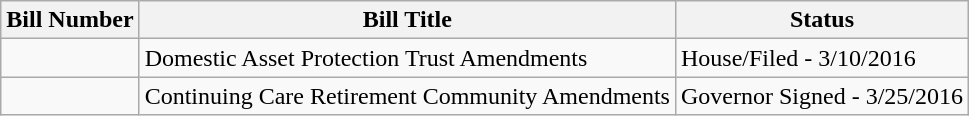<table class="wikitable">
<tr>
<th>Bill Number</th>
<th>Bill Title</th>
<th>Status</th>
</tr>
<tr>
<td></td>
<td>Domestic Asset Protection Trust Amendments</td>
<td>House/Filed - 3/10/2016</td>
</tr>
<tr>
<td></td>
<td>Continuing Care Retirement Community Amendments</td>
<td>Governor Signed - 3/25/2016</td>
</tr>
</table>
